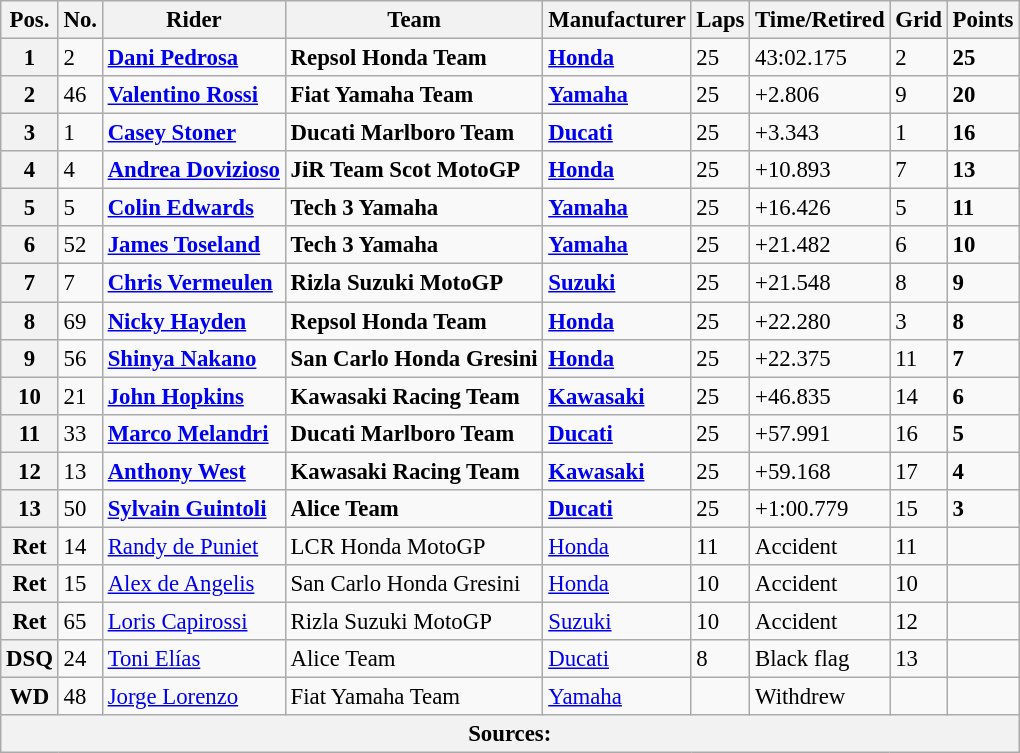<table class="wikitable" style="font-size: 95%;">
<tr>
<th>Pos.</th>
<th>No.</th>
<th>Rider</th>
<th>Team</th>
<th>Manufacturer</th>
<th>Laps</th>
<th>Time/Retired</th>
<th>Grid</th>
<th>Points</th>
</tr>
<tr>
<th>1</th>
<td>2</td>
<td> <strong><a href='#'>Dani Pedrosa</a></strong></td>
<td><strong>Repsol Honda Team</strong></td>
<td><strong><a href='#'>Honda</a></strong></td>
<td>25</td>
<td>43:02.175</td>
<td>2</td>
<td><strong>25</strong></td>
</tr>
<tr>
<th>2</th>
<td>46</td>
<td> <strong><a href='#'>Valentino Rossi</a></strong></td>
<td><strong>Fiat Yamaha Team</strong></td>
<td><strong><a href='#'>Yamaha</a></strong></td>
<td>25</td>
<td>+2.806</td>
<td>9</td>
<td><strong>20</strong></td>
</tr>
<tr>
<th>3</th>
<td>1</td>
<td> <strong><a href='#'>Casey Stoner</a></strong></td>
<td><strong>Ducati Marlboro Team</strong></td>
<td><strong><a href='#'>Ducati</a></strong></td>
<td>25</td>
<td>+3.343</td>
<td>1</td>
<td><strong>16</strong></td>
</tr>
<tr>
<th>4</th>
<td>4</td>
<td> <strong><a href='#'>Andrea Dovizioso</a></strong></td>
<td><strong>JiR Team Scot MotoGP</strong></td>
<td><strong><a href='#'>Honda</a></strong></td>
<td>25</td>
<td>+10.893</td>
<td>7</td>
<td><strong>13</strong></td>
</tr>
<tr>
<th>5</th>
<td>5</td>
<td> <strong><a href='#'>Colin Edwards</a></strong></td>
<td><strong>Tech 3 Yamaha</strong></td>
<td><strong><a href='#'>Yamaha</a></strong></td>
<td>25</td>
<td>+16.426</td>
<td>5</td>
<td><strong>11</strong></td>
</tr>
<tr>
<th>6</th>
<td>52</td>
<td> <strong><a href='#'>James Toseland</a></strong></td>
<td><strong>Tech 3 Yamaha</strong></td>
<td><strong><a href='#'>Yamaha</a></strong></td>
<td>25</td>
<td>+21.482</td>
<td>6</td>
<td><strong>10</strong></td>
</tr>
<tr>
<th>7</th>
<td>7</td>
<td> <strong><a href='#'>Chris Vermeulen</a></strong></td>
<td><strong>Rizla Suzuki MotoGP</strong></td>
<td><strong><a href='#'>Suzuki</a></strong></td>
<td>25</td>
<td>+21.548</td>
<td>8</td>
<td><strong>9</strong></td>
</tr>
<tr>
<th>8</th>
<td>69</td>
<td> <strong><a href='#'>Nicky Hayden</a></strong></td>
<td><strong>Repsol Honda Team</strong></td>
<td><strong><a href='#'>Honda</a></strong></td>
<td>25</td>
<td>+22.280</td>
<td>3</td>
<td><strong>8</strong></td>
</tr>
<tr>
<th>9</th>
<td>56</td>
<td> <strong><a href='#'>Shinya Nakano</a></strong></td>
<td><strong>San Carlo Honda Gresini</strong></td>
<td><strong><a href='#'>Honda</a></strong></td>
<td>25</td>
<td>+22.375</td>
<td>11</td>
<td><strong>7</strong></td>
</tr>
<tr>
<th>10</th>
<td>21</td>
<td> <strong><a href='#'>John Hopkins</a></strong></td>
<td><strong>Kawasaki Racing Team</strong></td>
<td><strong><a href='#'>Kawasaki</a></strong></td>
<td>25</td>
<td>+46.835</td>
<td>14</td>
<td><strong>6</strong></td>
</tr>
<tr>
<th>11</th>
<td>33</td>
<td> <strong><a href='#'>Marco Melandri</a></strong></td>
<td><strong>Ducati Marlboro Team</strong></td>
<td><strong><a href='#'>Ducati</a></strong></td>
<td>25</td>
<td>+57.991</td>
<td>16</td>
<td><strong>5</strong></td>
</tr>
<tr>
<th>12</th>
<td>13</td>
<td> <strong><a href='#'>Anthony West</a></strong></td>
<td><strong>Kawasaki Racing Team</strong></td>
<td><strong><a href='#'>Kawasaki</a></strong></td>
<td>25</td>
<td>+59.168</td>
<td>17</td>
<td><strong>4</strong></td>
</tr>
<tr>
<th>13</th>
<td>50</td>
<td> <strong><a href='#'>Sylvain Guintoli</a></strong></td>
<td><strong>Alice Team</strong></td>
<td><strong><a href='#'>Ducati</a></strong></td>
<td>25</td>
<td>+1:00.779</td>
<td>15</td>
<td><strong>3</strong></td>
</tr>
<tr>
<th>Ret</th>
<td>14</td>
<td> <a href='#'>Randy de Puniet</a></td>
<td>LCR Honda MotoGP</td>
<td><a href='#'>Honda</a></td>
<td>11</td>
<td>Accident</td>
<td>11</td>
<td></td>
</tr>
<tr>
<th>Ret</th>
<td>15</td>
<td> <a href='#'>Alex de Angelis</a></td>
<td>San Carlo Honda Gresini</td>
<td><a href='#'>Honda</a></td>
<td>10</td>
<td>Accident</td>
<td>10</td>
<td></td>
</tr>
<tr>
<th>Ret</th>
<td>65</td>
<td> <a href='#'>Loris Capirossi</a></td>
<td>Rizla Suzuki MotoGP</td>
<td><a href='#'>Suzuki</a></td>
<td>10</td>
<td>Accident</td>
<td>12</td>
<td></td>
</tr>
<tr>
<th>DSQ</th>
<td>24</td>
<td> <a href='#'>Toni Elías</a></td>
<td>Alice Team</td>
<td><a href='#'>Ducati</a></td>
<td>8</td>
<td>Black flag</td>
<td>13</td>
<td></td>
</tr>
<tr>
<th>WD</th>
<td>48</td>
<td> <a href='#'>Jorge Lorenzo</a></td>
<td>Fiat Yamaha Team</td>
<td><a href='#'>Yamaha</a></td>
<td></td>
<td>Withdrew</td>
<td></td>
<td></td>
</tr>
<tr>
<th colspan=9>Sources: </th>
</tr>
</table>
